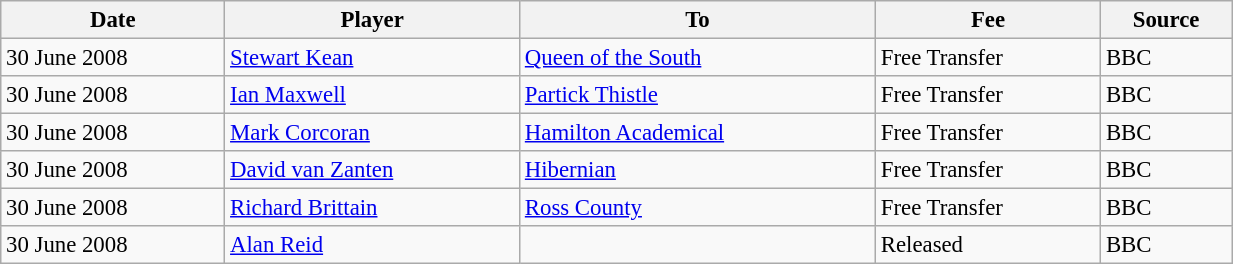<table class="wikitable sortable" style="text-align:center; font-size:95%;width:65%; text-align:left">
<tr>
<th><strong>Date</strong></th>
<th><strong>Player</strong></th>
<th><strong>To</strong></th>
<th><strong>Fee</strong></th>
<th><strong>Source</strong></th>
</tr>
<tr>
<td>30 June 2008</td>
<td> <a href='#'>Stewart Kean</a></td>
<td> <a href='#'>Queen of the South</a></td>
<td>Free Transfer</td>
<td>BBC</td>
</tr>
<tr>
<td>30 June 2008</td>
<td> <a href='#'>Ian Maxwell</a></td>
<td> <a href='#'>Partick Thistle</a></td>
<td>Free Transfer</td>
<td>BBC</td>
</tr>
<tr>
<td>30 June 2008</td>
<td> <a href='#'>Mark Corcoran</a></td>
<td> <a href='#'>Hamilton Academical</a></td>
<td>Free Transfer</td>
<td>BBC</td>
</tr>
<tr>
<td>30 June 2008</td>
<td> <a href='#'>David van Zanten</a></td>
<td> <a href='#'>Hibernian</a></td>
<td>Free Transfer</td>
<td>BBC</td>
</tr>
<tr>
<td>30 June 2008</td>
<td> <a href='#'>Richard Brittain</a></td>
<td> <a href='#'>Ross County</a></td>
<td>Free Transfer</td>
<td>BBC</td>
</tr>
<tr>
<td>30 June 2008</td>
<td> <a href='#'>Alan Reid</a></td>
<td></td>
<td>Released</td>
<td>BBC</td>
</tr>
</table>
